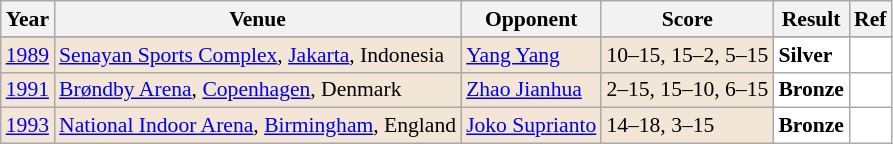<table class="sortable wikitable" style="font-size: 90%;">
<tr>
<th>Year</th>
<th>Venue</th>
<th>Opponent</th>
<th>Score</th>
<th>Result</th>
<th>Ref</th>
</tr>
<tr>
</tr>
<tr style="background:#F3E6D7">
<td align="center"><a href='#'>1989</a></td>
<td align="left"><a href='#'>Senayan Sports Complex</a>, <a href='#'>Jakarta</a>, Indonesia</td>
<td align="left"> <a href='#'>Yang Yang</a></td>
<td align="left">10–15, 15–2, 5–15</td>
<td style="text-align:left; background:white"> <strong>Silver</strong></td>
<td style="text-align:center; background:white"></td>
</tr>
<tr style="background:#F3E6D7">
<td align="center"><a href='#'>1991</a></td>
<td align="left"><a href='#'>Brøndby Arena</a>, <a href='#'>Copenhagen</a>, Denmark</td>
<td align="left"> <a href='#'>Zhao Jianhua</a></td>
<td align="left">2–15, 15–10, 6–15</td>
<td style="text-align:left; background:white"> <strong>Bronze</strong></td>
<td style="text-align:center; background:white"></td>
</tr>
<tr style="background:#F3E6D7">
<td align="center"><a href='#'>1993</a></td>
<td align="left"><a href='#'>National Indoor Arena</a>, <a href='#'>Birmingham</a>, England</td>
<td align="left"> <a href='#'>Joko Suprianto</a></td>
<td align="left">14–18, 3–15</td>
<td style="text-align:left; background:white"> <strong>Bronze</strong></td>
<td style="text-align:center; background:white"></td>
</tr>
</table>
